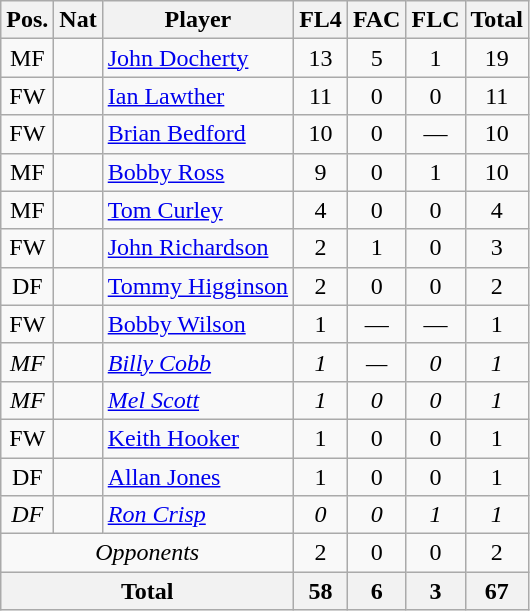<table class="wikitable"  style="text-align:center; border:1px #aaa solid;">
<tr>
<th>Pos.</th>
<th>Nat</th>
<th>Player</th>
<th>FL4</th>
<th>FAC</th>
<th>FLC</th>
<th>Total</th>
</tr>
<tr>
<td>MF</td>
<td></td>
<td style="text-align:left;"><a href='#'>John Docherty</a></td>
<td>13</td>
<td>5</td>
<td>1</td>
<td>19</td>
</tr>
<tr>
<td>FW</td>
<td></td>
<td style="text-align:left;"><a href='#'>Ian Lawther</a></td>
<td>11</td>
<td>0</td>
<td>0</td>
<td>11</td>
</tr>
<tr>
<td>FW</td>
<td></td>
<td style="text-align:left;"><a href='#'>Brian Bedford</a></td>
<td>10</td>
<td>0</td>
<td>—</td>
<td>10</td>
</tr>
<tr>
<td>MF</td>
<td></td>
<td style="text-align:left;"><a href='#'>Bobby Ross</a></td>
<td>9</td>
<td>0</td>
<td>1</td>
<td>10</td>
</tr>
<tr>
<td>MF</td>
<td></td>
<td style="text-align:left;"><a href='#'>Tom Curley</a></td>
<td>4</td>
<td>0</td>
<td>0</td>
<td>4</td>
</tr>
<tr>
<td>FW</td>
<td></td>
<td style="text-align:left;"><a href='#'>John Richardson</a></td>
<td>2</td>
<td>1</td>
<td>0</td>
<td>3</td>
</tr>
<tr>
<td>DF</td>
<td></td>
<td style="text-align:left;"><a href='#'>Tommy Higginson</a></td>
<td>2</td>
<td>0</td>
<td>0</td>
<td>2</td>
</tr>
<tr>
<td>FW</td>
<td></td>
<td style="text-align:left;"><a href='#'>Bobby Wilson</a></td>
<td>1</td>
<td>—</td>
<td>—</td>
<td>1</td>
</tr>
<tr>
<td><em>MF</em></td>
<td><em></em></td>
<td style="text-align:left;"><em><a href='#'>Billy Cobb</a></em></td>
<td><em>1</em></td>
<td><em>—</em></td>
<td><em>0</em></td>
<td><em>1</em></td>
</tr>
<tr>
<td><em>MF</em></td>
<td><em></em></td>
<td style="text-align:left;"><em><a href='#'>Mel Scott</a></em></td>
<td><em>1</em></td>
<td><em>0</em></td>
<td><em>0</em></td>
<td><em>1</em></td>
</tr>
<tr>
<td>FW</td>
<td></td>
<td style="text-align:left;"><a href='#'>Keith Hooker</a></td>
<td>1</td>
<td>0</td>
<td>0</td>
<td>1</td>
</tr>
<tr>
<td>DF</td>
<td></td>
<td style="text-align:left;"><a href='#'>Allan Jones</a></td>
<td>1</td>
<td>0</td>
<td>0</td>
<td>1</td>
</tr>
<tr>
<td><em>DF</em></td>
<td><em></em></td>
<td style="text-align:left;"><em><a href='#'>Ron Crisp</a></em></td>
<td><em>0</em></td>
<td><em>0</em></td>
<td><em>1</em></td>
<td><em>1</em></td>
</tr>
<tr>
<td colspan="3"><em>Opponents</em></td>
<td>2</td>
<td>0</td>
<td>0</td>
<td>2</td>
</tr>
<tr>
<th colspan="3">Total</th>
<th>58</th>
<th>6</th>
<th>3</th>
<th>67</th>
</tr>
</table>
